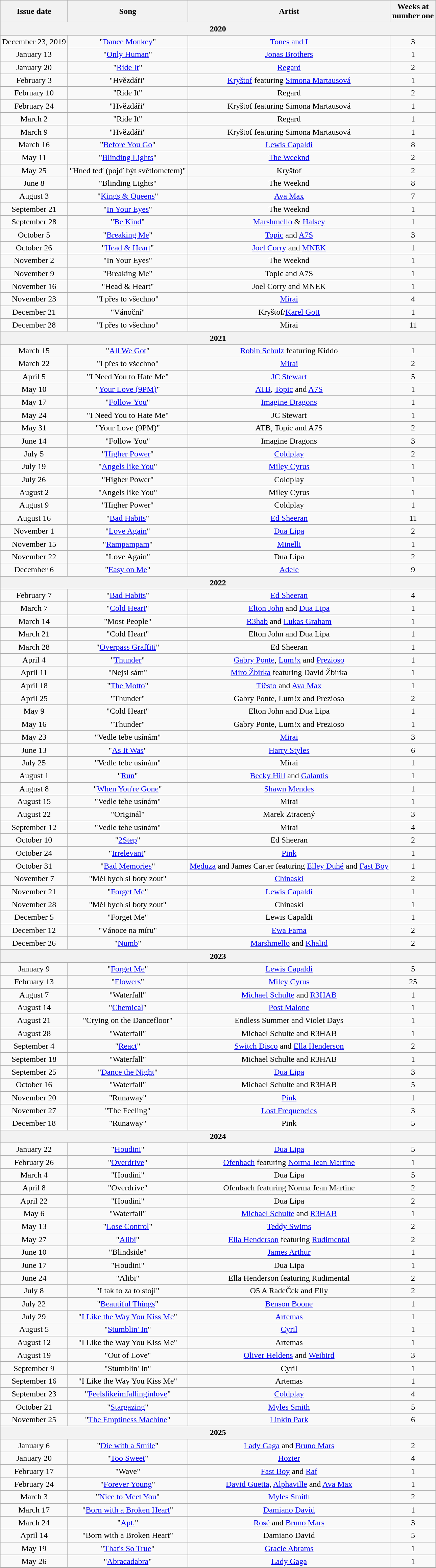<table class="wikitable" style="text-align:center;">
<tr>
<th scope="col">Issue date</th>
<th scope="col">Song</th>
<th scope="col">Artist</th>
<th scope="col">Weeks at<br>number one</th>
</tr>
<tr>
<th colspan=4>2020</th>
</tr>
<tr>
<td>December 23, 2019</td>
<td>"<a href='#'>Dance Monkey</a>"</td>
<td><a href='#'>Tones and I</a></td>
<td>3</td>
</tr>
<tr>
<td>January 13</td>
<td>"<a href='#'>Only Human</a>"</td>
<td><a href='#'>Jonas Brothers</a></td>
<td>1</td>
</tr>
<tr>
<td>January 20</td>
<td>"<a href='#'>Ride It</a>"</td>
<td><a href='#'>Regard</a></td>
<td>2</td>
</tr>
<tr>
<td>February 3</td>
<td>"Hvězdáři"</td>
<td><a href='#'>Kryštof</a> featuring <a href='#'>Simona Martausová</a></td>
<td>1</td>
</tr>
<tr>
<td>February 10</td>
<td>"Ride It"</td>
<td>Regard</td>
<td>2</td>
</tr>
<tr>
<td>February 24</td>
<td>"Hvězdáři"</td>
<td>Kryštof featuring Simona Martausová</td>
<td>1</td>
</tr>
<tr>
<td>March 2</td>
<td>"Ride It"</td>
<td>Regard</td>
<td>1</td>
</tr>
<tr>
<td>March 9</td>
<td>"Hvězdáři"</td>
<td>Kryštof featuring Simona Martausová</td>
<td>1</td>
</tr>
<tr>
<td>March 16</td>
<td>"<a href='#'>Before You Go</a>"</td>
<td><a href='#'>Lewis Capaldi</a></td>
<td>8</td>
</tr>
<tr>
<td>May 11</td>
<td>"<a href='#'>Blinding Lights</a>"</td>
<td><a href='#'>The Weeknd</a></td>
<td>2</td>
</tr>
<tr>
<td>May 25</td>
<td>"Hned teď (pojď být světlometem)"</td>
<td>Kryštof</td>
<td>2</td>
</tr>
<tr>
<td>June 8</td>
<td>"Blinding Lights"</td>
<td>The Weeknd</td>
<td>8</td>
</tr>
<tr>
<td>August 3</td>
<td>"<a href='#'>Kings & Queens</a>"</td>
<td><a href='#'>Ava Max</a></td>
<td>7</td>
</tr>
<tr>
<td>September 21</td>
<td>"<a href='#'>In Your Eyes</a>"</td>
<td>The Weeknd</td>
<td>1</td>
</tr>
<tr>
<td>September 28</td>
<td>"<a href='#'>Be Kind</a>"</td>
<td><a href='#'>Marshmello</a> & <a href='#'>Halsey</a></td>
<td>1</td>
</tr>
<tr>
<td>October 5</td>
<td>"<a href='#'>Breaking Me</a>"</td>
<td><a href='#'>Topic</a> and <a href='#'>A7S</a></td>
<td>3</td>
</tr>
<tr>
<td>October 26</td>
<td>"<a href='#'>Head & Heart</a>"</td>
<td><a href='#'>Joel Corry</a> and <a href='#'>MNEK</a></td>
<td>1</td>
</tr>
<tr>
<td>November 2</td>
<td>"In Your Eyes"</td>
<td>The Weeknd</td>
<td>1</td>
</tr>
<tr>
<td>November 9</td>
<td>"Breaking Me"</td>
<td>Topic and A7S</td>
<td>1</td>
</tr>
<tr>
<td>November 16</td>
<td>"Head & Heart"</td>
<td>Joel Corry and MNEK</td>
<td>1</td>
</tr>
<tr>
<td>November 23</td>
<td>"I přes to všechno"</td>
<td><a href='#'>Mirai</a></td>
<td>4</td>
</tr>
<tr>
<td>December 21</td>
<td>"Vánoční"</td>
<td>Kryštof/<a href='#'>Karel Gott</a></td>
<td>1</td>
</tr>
<tr>
<td>December 28</td>
<td>"I přes to všechno"</td>
<td>Mirai</td>
<td>11</td>
</tr>
<tr>
<th colspan=4>2021</th>
</tr>
<tr>
<td>March 15</td>
<td>"<a href='#'>All We Got</a>"</td>
<td><a href='#'>Robin Schulz</a> featuring Kiddo</td>
<td>1</td>
</tr>
<tr>
<td>March 22</td>
<td>"I přes to všechno"</td>
<td><a href='#'>Mirai</a></td>
<td>2</td>
</tr>
<tr>
<td>April 5</td>
<td>"I Need You to Hate Me"</td>
<td><a href='#'>JC Stewart</a></td>
<td>5</td>
</tr>
<tr>
<td>May 10</td>
<td>"<a href='#'>Your Love (9PM)</a>"</td>
<td><a href='#'>ATB</a>, <a href='#'>Topic</a> and <a href='#'>A7S</a></td>
<td>1</td>
</tr>
<tr>
<td>May 17</td>
<td>"<a href='#'>Follow You</a>"</td>
<td><a href='#'>Imagine Dragons</a></td>
<td>1</td>
</tr>
<tr>
<td>May 24</td>
<td>"I Need You to Hate Me"</td>
<td>JC Stewart</td>
<td>1</td>
</tr>
<tr>
<td>May 31</td>
<td>"Your Love (9PM)"</td>
<td>ATB, Topic and A7S</td>
<td>2</td>
</tr>
<tr>
<td>June 14</td>
<td>"Follow You"</td>
<td>Imagine Dragons</td>
<td>3</td>
</tr>
<tr>
<td>July 5</td>
<td>"<a href='#'>Higher Power</a>"</td>
<td><a href='#'>Coldplay</a></td>
<td>2</td>
</tr>
<tr>
<td>July 19</td>
<td>"<a href='#'>Angels like You</a>"</td>
<td><a href='#'>Miley Cyrus</a></td>
<td>1</td>
</tr>
<tr>
<td>July 26</td>
<td>"Higher Power"</td>
<td>Coldplay</td>
<td>1</td>
</tr>
<tr>
<td>August 2</td>
<td>"Angels like You"</td>
<td>Miley Cyrus</td>
<td>1</td>
</tr>
<tr>
<td>August 9</td>
<td>"Higher Power"</td>
<td>Coldplay</td>
<td>1</td>
</tr>
<tr>
<td>August 16</td>
<td>"<a href='#'>Bad Habits</a>"</td>
<td><a href='#'>Ed Sheeran</a></td>
<td>11</td>
</tr>
<tr>
<td>November 1</td>
<td>"<a href='#'>Love Again</a>"</td>
<td><a href='#'>Dua Lipa</a></td>
<td>2</td>
</tr>
<tr>
<td>November 15</td>
<td>"<a href='#'>Rampampam</a>"</td>
<td><a href='#'>Minelli</a></td>
<td>1</td>
</tr>
<tr>
<td>November 22</td>
<td>"Love Again"</td>
<td>Dua Lipa</td>
<td>2</td>
</tr>
<tr>
<td>December 6</td>
<td>"<a href='#'>Easy on Me</a>"</td>
<td><a href='#'>Adele</a></td>
<td>9</td>
</tr>
<tr>
<th colspan=4>2022</th>
</tr>
<tr>
<td>February 7</td>
<td>"<a href='#'>Bad Habits</a>"</td>
<td><a href='#'>Ed Sheeran</a></td>
<td>4</td>
</tr>
<tr>
<td>March 7</td>
<td>"<a href='#'>Cold Heart</a>"</td>
<td><a href='#'>Elton John</a> and <a href='#'>Dua Lipa</a></td>
<td>1</td>
</tr>
<tr>
<td>March 14</td>
<td>"Most People"</td>
<td><a href='#'>R3hab</a> and <a href='#'>Lukas Graham</a></td>
<td>1</td>
</tr>
<tr>
<td>March 21</td>
<td>"Cold Heart"</td>
<td>Elton John and Dua Lipa</td>
<td>1</td>
</tr>
<tr>
<td>March 28</td>
<td>"<a href='#'>Overpass Graffiti</a>"</td>
<td>Ed Sheeran</td>
<td>1</td>
</tr>
<tr>
<td>April 4</td>
<td>"<a href='#'>Thunder</a>"</td>
<td><a href='#'>Gabry Ponte</a>, <a href='#'>Lum!x</a> and <a href='#'>Prezioso</a></td>
<td>1</td>
</tr>
<tr>
<td>April 11</td>
<td>"Nejsi sám"</td>
<td><a href='#'>Miro Žbirka</a> featuring David Žbirka</td>
<td>1</td>
</tr>
<tr>
<td>April 18</td>
<td>"<a href='#'>The Motto</a>"</td>
<td><a href='#'>Tiësto</a> and <a href='#'>Ava Max</a></td>
<td>1</td>
</tr>
<tr>
<td>April 25</td>
<td>"Thunder"</td>
<td>Gabry Ponte, Lum!x and Prezioso</td>
<td>2</td>
</tr>
<tr>
<td>May 9</td>
<td>"Cold Heart"</td>
<td>Elton John and Dua Lipa</td>
<td>1</td>
</tr>
<tr>
<td>May 16</td>
<td>"Thunder"</td>
<td>Gabry Ponte, Lum!x and Prezioso</td>
<td>1</td>
</tr>
<tr>
<td>May 23</td>
<td>"Vedle tebe usínám"</td>
<td><a href='#'>Mirai</a></td>
<td>3</td>
</tr>
<tr>
<td>June 13</td>
<td>"<a href='#'>As It Was</a>"</td>
<td><a href='#'>Harry Styles</a></td>
<td>6</td>
</tr>
<tr>
<td>July 25</td>
<td>"Vedle tebe usínám"</td>
<td>Mirai</td>
<td>1</td>
</tr>
<tr>
<td>August 1</td>
<td>"<a href='#'>Run</a>"</td>
<td><a href='#'>Becky Hill</a> and <a href='#'>Galantis</a></td>
<td>1</td>
</tr>
<tr>
<td>August 8</td>
<td>"<a href='#'>When You're Gone</a>"</td>
<td><a href='#'>Shawn Mendes</a></td>
<td>1</td>
</tr>
<tr>
<td>August 15</td>
<td>"Vedle tebe usínám"</td>
<td>Mirai</td>
<td>1</td>
</tr>
<tr>
<td>August 22</td>
<td>"Originál"</td>
<td>Marek Ztracený</td>
<td>3</td>
</tr>
<tr>
<td>September 12</td>
<td>"Vedle tebe usínám"</td>
<td>Mirai</td>
<td>4</td>
</tr>
<tr>
<td>October 10</td>
<td>"<a href='#'>2Step</a>"</td>
<td>Ed Sheeran</td>
<td>2</td>
</tr>
<tr>
<td>October 24</td>
<td>"<a href='#'>Irrelevant</a>"</td>
<td><a href='#'>Pink</a></td>
<td>1</td>
</tr>
<tr>
<td>October 31</td>
<td>"<a href='#'>Bad Memories</a>"</td>
<td><a href='#'>Meduza</a> and James Carter featuring <a href='#'>Elley Duhé</a> and <a href='#'>Fast Boy</a></td>
<td>1</td>
</tr>
<tr>
<td>November 7</td>
<td>"Měl bych si boty zout"</td>
<td><a href='#'>Chinaski</a></td>
<td>2</td>
</tr>
<tr>
<td>November 21</td>
<td>"<a href='#'>Forget Me</a>"</td>
<td><a href='#'>Lewis Capaldi</a></td>
<td>1</td>
</tr>
<tr>
<td>November 28</td>
<td>"Měl bych si boty zout"</td>
<td>Chinaski</td>
<td>1</td>
</tr>
<tr>
<td>December 5</td>
<td>"Forget Me"</td>
<td>Lewis Capaldi</td>
<td>1</td>
</tr>
<tr>
<td>December 12</td>
<td>"Vánoce na míru"</td>
<td><a href='#'>Ewa Farna</a></td>
<td>2</td>
</tr>
<tr>
<td>December 26</td>
<td>"<a href='#'>Numb</a>"</td>
<td><a href='#'>Marshmello</a> and <a href='#'>Khalid</a></td>
<td>2</td>
</tr>
<tr>
<th colspan=4>2023</th>
</tr>
<tr>
<td>January 9</td>
<td>"<a href='#'>Forget Me</a>"</td>
<td><a href='#'>Lewis Capaldi</a></td>
<td>5</td>
</tr>
<tr>
<td>February 13</td>
<td>"<a href='#'>Flowers</a>"</td>
<td><a href='#'>Miley Cyrus</a></td>
<td>25</td>
</tr>
<tr>
<td>August 7</td>
<td>"Waterfall"</td>
<td><a href='#'>Michael Schulte</a> and <a href='#'>R3HAB</a></td>
<td>1</td>
</tr>
<tr>
<td>August 14</td>
<td>"<a href='#'>Chemical</a>"</td>
<td><a href='#'>Post Malone</a></td>
<td>1</td>
</tr>
<tr>
<td>August 21</td>
<td>"Crying on the Dancefloor"</td>
<td>Endless Summer and Violet Days</td>
<td>1</td>
</tr>
<tr>
<td>August 28</td>
<td>"Waterfall"</td>
<td>Michael Schulte and R3HAB</td>
<td>1</td>
</tr>
<tr>
<td>September 4</td>
<td>"<a href='#'>React</a>"</td>
<td><a href='#'>Switch Disco</a> and <a href='#'>Ella Henderson</a></td>
<td>2</td>
</tr>
<tr>
<td>September 18</td>
<td>"Waterfall"</td>
<td>Michael Schulte and R3HAB</td>
<td>1</td>
</tr>
<tr>
<td>September 25</td>
<td>"<a href='#'>Dance the Night</a>"</td>
<td><a href='#'>Dua Lipa</a></td>
<td>3</td>
</tr>
<tr>
<td>October 16</td>
<td>"Waterfall"</td>
<td>Michael Schulte and R3HAB</td>
<td>5</td>
</tr>
<tr>
<td>November 20</td>
<td>"Runaway"</td>
<td><a href='#'>Pink</a></td>
<td>1</td>
</tr>
<tr>
<td>November 27</td>
<td>"The Feeling"</td>
<td><a href='#'>Lost Frequencies</a></td>
<td>3</td>
</tr>
<tr>
<td>December 18</td>
<td>"Runaway"</td>
<td>Pink</td>
<td>5</td>
</tr>
<tr>
<th colspan=4>2024</th>
</tr>
<tr>
<td>January 22</td>
<td>"<a href='#'>Houdini</a>"</td>
<td><a href='#'>Dua Lipa</a></td>
<td>5</td>
</tr>
<tr>
<td>February 26</td>
<td>"<a href='#'>Overdrive</a>"</td>
<td><a href='#'>Ofenbach</a> featuring <a href='#'>Norma Jean Martine</a></td>
<td>1</td>
</tr>
<tr>
<td>March 4</td>
<td>"Houdini"</td>
<td>Dua Lipa</td>
<td>5</td>
</tr>
<tr>
<td>April 8</td>
<td>"Overdrive"</td>
<td>Ofenbach featuring Norma Jean Martine</td>
<td>2</td>
</tr>
<tr>
<td>April 22</td>
<td>"Houdini"</td>
<td>Dua Lipa</td>
<td>2</td>
</tr>
<tr>
<td>May 6</td>
<td>"Waterfall"</td>
<td><a href='#'>Michael Schulte</a> and <a href='#'>R3HAB</a></td>
<td>1</td>
</tr>
<tr>
<td>May 13</td>
<td>"<a href='#'>Lose Control</a>"</td>
<td><a href='#'>Teddy Swims</a></td>
<td>2</td>
</tr>
<tr>
<td>May 27</td>
<td>"<a href='#'>Alibi</a>"</td>
<td><a href='#'>Ella Henderson</a> featuring <a href='#'>Rudimental</a></td>
<td>2</td>
</tr>
<tr>
<td>June 10</td>
<td>"Blindside"</td>
<td><a href='#'>James Arthur</a></td>
<td>1</td>
</tr>
<tr>
<td>June 17</td>
<td>"Houdini"</td>
<td>Dua Lipa</td>
<td>1</td>
</tr>
<tr>
<td>June 24</td>
<td>"Alibi"</td>
<td>Ella Henderson featuring Rudimental</td>
<td>2</td>
</tr>
<tr>
<td>July 8</td>
<td>"I tak to za to stojí"</td>
<td>O5 A RadeČek and Elly</td>
<td>2</td>
</tr>
<tr>
<td>July 22</td>
<td>"<a href='#'>Beautiful Things</a>"</td>
<td><a href='#'>Benson Boone</a></td>
<td>1</td>
</tr>
<tr>
<td>July 29</td>
<td>"<a href='#'>I Like the Way You Kiss Me</a>"</td>
<td><a href='#'>Artemas</a></td>
<td>1</td>
</tr>
<tr>
<td>August 5</td>
<td>"<a href='#'>Stumblin' In</a>"</td>
<td><a href='#'>Cyril</a></td>
<td>1</td>
</tr>
<tr>
<td>August 12</td>
<td>"I Like the Way You Kiss Me"</td>
<td>Artemas</td>
<td>1</td>
</tr>
<tr>
<td>August 19</td>
<td>"Out of Love"</td>
<td><a href='#'>Oliver Heldens</a> and <a href='#'>Weibird</a></td>
<td>3</td>
</tr>
<tr>
<td>September 9</td>
<td>"Stumblin' In"</td>
<td>Cyril</td>
<td>1</td>
</tr>
<tr>
<td>September 16</td>
<td>"I Like the Way You Kiss Me"</td>
<td>Artemas</td>
<td>1</td>
</tr>
<tr>
<td>September 23</td>
<td>"<a href='#'>Feelslikeimfallinginlove</a>"</td>
<td><a href='#'>Coldplay</a></td>
<td>4</td>
</tr>
<tr>
<td>October 21</td>
<td>"<a href='#'>Stargazing</a>"</td>
<td><a href='#'>Myles Smith</a></td>
<td>5</td>
</tr>
<tr>
<td>November 25</td>
<td>"<a href='#'>The Emptiness Machine</a>"</td>
<td><a href='#'>Linkin Park</a></td>
<td>6</td>
</tr>
<tr>
<th colspan=4>2025</th>
</tr>
<tr>
<td>January 6</td>
<td>"<a href='#'>Die with a Smile</a>"</td>
<td><a href='#'>Lady Gaga</a> and <a href='#'>Bruno Mars</a></td>
<td>2</td>
</tr>
<tr>
<td>January 20</td>
<td>"<a href='#'>Too Sweet</a>"</td>
<td><a href='#'>Hozier</a></td>
<td>4</td>
</tr>
<tr>
<td>February 17</td>
<td>"Wave"</td>
<td><a href='#'>Fast Boy</a> and <a href='#'>Raf</a></td>
<td>1</td>
</tr>
<tr>
<td>February 24</td>
<td>"<a href='#'>Forever Young</a>"</td>
<td><a href='#'>David Guetta</a>, <a href='#'>Alphaville</a> and <a href='#'>Ava Max</a></td>
<td>1</td>
</tr>
<tr>
<td>March 3</td>
<td>"<a href='#'>Nice to Meet You</a>"</td>
<td><a href='#'>Myles Smith</a></td>
<td>2</td>
</tr>
<tr>
<td>March 17</td>
<td>"<a href='#'>Born with a Broken Heart</a>"</td>
<td><a href='#'>Damiano David</a></td>
<td>1</td>
</tr>
<tr>
<td>March 24</td>
<td>"<a href='#'>Apt.</a>"</td>
<td><a href='#'>Rosé</a> and <a href='#'>Bruno Mars</a></td>
<td>3</td>
</tr>
<tr>
<td>April 14</td>
<td>"Born with a Broken Heart"</td>
<td>Damiano David</td>
<td>5</td>
</tr>
<tr>
<td>May 19</td>
<td>"<a href='#'>That's So True</a>"</td>
<td><a href='#'>Gracie Abrams</a></td>
<td>1</td>
</tr>
<tr>
<td>May 26</td>
<td>"<a href='#'>Abracadabra</a>"</td>
<td><a href='#'>Lady Gaga</a></td>
<td>1</td>
</tr>
</table>
